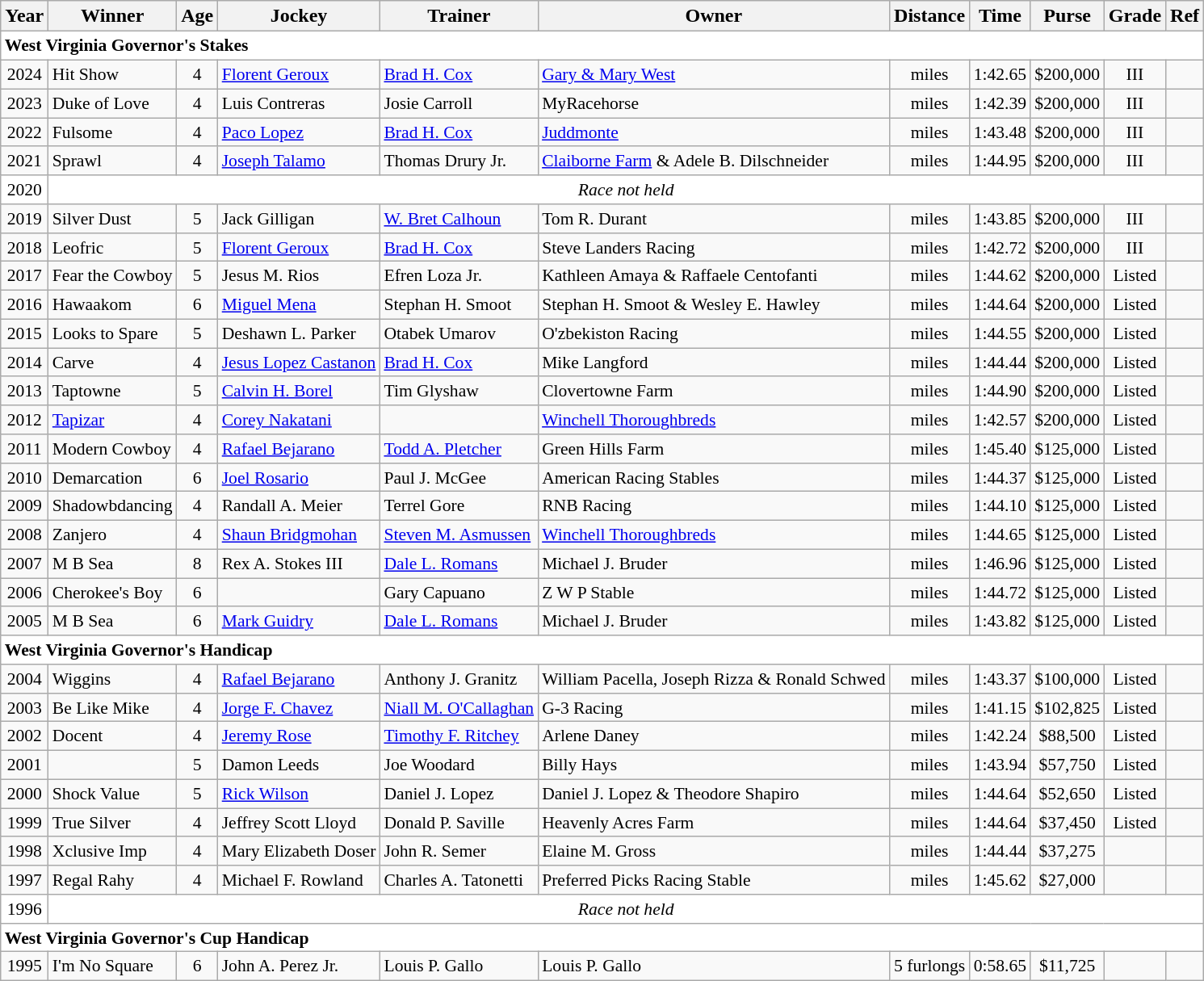<table class="wikitable sortable">
<tr>
<th>Year</th>
<th>Winner</th>
<th>Age</th>
<th>Jockey</th>
<th>Trainer</th>
<th>Owner</th>
<th>Distance</th>
<th>Time</th>
<th>Purse</th>
<th>Grade</th>
<th>Ref</th>
</tr>
<tr style="font-size:90%; background-color:white">
<td align="left" colspan=11><strong>West Virginia Governor's Stakes</strong></td>
</tr>
<tr style="font-size:90%;">
<td align=center>2024</td>
<td>Hit Show</td>
<td align=center>4</td>
<td><a href='#'>Florent Geroux</a></td>
<td><a href='#'>Brad H. Cox</a></td>
<td><a href='#'>Gary & Mary West</a></td>
<td align=center> miles</td>
<td align=center>1:42.65</td>
<td align=center>$200,000</td>
<td align=center>III</td>
<td></td>
</tr>
<tr style="font-size:90%;">
<td align=center>2023</td>
<td>Duke of Love</td>
<td align=center>4</td>
<td>Luis Contreras</td>
<td>Josie Carroll</td>
<td>MyRacehorse</td>
<td align=center> miles</td>
<td align=center>1:42.39</td>
<td align=center>$200,000</td>
<td align=center>III</td>
<td></td>
</tr>
<tr style="font-size:90%;">
<td align=center>2022</td>
<td>Fulsome</td>
<td align=center>4</td>
<td><a href='#'>Paco Lopez</a></td>
<td><a href='#'>Brad H. Cox</a></td>
<td><a href='#'>Juddmonte</a></td>
<td align=center> miles</td>
<td align=center>1:43.48</td>
<td align=center>$200,000</td>
<td align=center>III</td>
<td></td>
</tr>
<tr style="font-size:90%;">
<td align=center>2021</td>
<td>Sprawl</td>
<td align=center>4</td>
<td><a href='#'>Joseph Talamo</a></td>
<td>Thomas Drury Jr.</td>
<td><a href='#'>Claiborne Farm</a> & Adele B. Dilschneider</td>
<td align=center> miles</td>
<td align=center>1:44.95</td>
<td align=center>$200,000</td>
<td align=center>III</td>
<td></td>
</tr>
<tr style="font-size:90%; background-color:white">
<td align="center">2020</td>
<td align="center" colspan=10><em>Race not held</em></td>
</tr>
<tr style="font-size:90%;">
<td align=center>2019</td>
<td>Silver Dust</td>
<td align=center>5</td>
<td>Jack Gilligan</td>
<td><a href='#'>W. Bret Calhoun</a></td>
<td>Tom R. Durant</td>
<td align=center> miles</td>
<td align=center>1:43.85</td>
<td align=center>$200,000</td>
<td align=center>III</td>
<td></td>
</tr>
<tr style="font-size:90%;">
<td align=center>2018</td>
<td>Leofric</td>
<td align=center>5</td>
<td><a href='#'>Florent Geroux</a></td>
<td><a href='#'>Brad H. Cox</a></td>
<td>Steve Landers Racing</td>
<td align=center> miles</td>
<td align=center>1:42.72</td>
<td align=center>$200,000</td>
<td align=center>III</td>
<td></td>
</tr>
<tr style="font-size:90%;">
<td align=center>2017</td>
<td>Fear the Cowboy</td>
<td align=center>5</td>
<td>Jesus M. Rios</td>
<td>Efren Loza Jr.</td>
<td>Kathleen Amaya & Raffaele Centofanti</td>
<td align=center> miles</td>
<td align=center>1:44.62</td>
<td align=center>$200,000</td>
<td align=center>Listed</td>
<td></td>
</tr>
<tr style="font-size:90%;">
<td align=center>2016</td>
<td>Hawaakom</td>
<td align=center>6</td>
<td><a href='#'>Miguel Mena</a></td>
<td>Stephan H. Smoot</td>
<td>Stephan H. Smoot & Wesley E. Hawley</td>
<td align=center> miles</td>
<td align=center>1:44.64</td>
<td align=center>$200,000</td>
<td align=center>Listed</td>
<td></td>
</tr>
<tr style="font-size:90%;">
<td align=center>2015</td>
<td>Looks to Spare</td>
<td align=center>5</td>
<td>Deshawn L. Parker</td>
<td>Otabek Umarov</td>
<td>O'zbekiston Racing</td>
<td align=center> miles</td>
<td align=center>1:44.55</td>
<td align=center>$200,000</td>
<td align=center>Listed</td>
<td></td>
</tr>
<tr style="font-size:90%;">
<td align=center>2014</td>
<td>Carve</td>
<td align=center>4</td>
<td><a href='#'>Jesus Lopez Castanon</a></td>
<td><a href='#'>Brad H. Cox</a></td>
<td>Mike Langford</td>
<td align=center> miles</td>
<td align=center>1:44.44</td>
<td align=center>$200,000</td>
<td align=center>Listed</td>
<td></td>
</tr>
<tr style="font-size:90%;">
<td align=center>2013</td>
<td>Taptowne</td>
<td align=center>5</td>
<td><a href='#'>Calvin H. Borel</a></td>
<td>Tim Glyshaw</td>
<td>Clovertowne Farm</td>
<td align=center> miles</td>
<td align=center>1:44.90</td>
<td align=center>$200,000</td>
<td align=center>Listed</td>
<td></td>
</tr>
<tr style="font-size:90%;">
<td align=center>2012</td>
<td><a href='#'>Tapizar</a></td>
<td align=center>4</td>
<td><a href='#'>Corey Nakatani</a></td>
<td></td>
<td><a href='#'>Winchell Thoroughbreds</a></td>
<td align=center> miles</td>
<td align=center>1:42.57</td>
<td align=center>$200,000</td>
<td align=center>Listed</td>
<td></td>
</tr>
<tr style="font-size:90%;">
<td align=center>2011</td>
<td>Modern Cowboy</td>
<td align=center>4</td>
<td><a href='#'>Rafael Bejarano</a></td>
<td><a href='#'>Todd A. Pletcher</a></td>
<td>Green Hills Farm</td>
<td align=center> miles</td>
<td align=center>1:45.40</td>
<td align=center>$125,000</td>
<td align=center>Listed</td>
<td></td>
</tr>
<tr style="font-size:90%;">
<td align=center>2010</td>
<td>Demarcation</td>
<td align=center>6</td>
<td><a href='#'>Joel Rosario</a></td>
<td>Paul J. McGee</td>
<td>American Racing Stables</td>
<td align=center> miles</td>
<td align=center>1:44.37</td>
<td align=center>$125,000</td>
<td align=center>Listed</td>
<td></td>
</tr>
<tr style="font-size:90%;">
<td align=center>2009</td>
<td>Shadowbdancing</td>
<td align=center>4</td>
<td>Randall A. Meier</td>
<td>Terrel Gore</td>
<td>RNB Racing</td>
<td align=center> miles</td>
<td align=center>1:44.10</td>
<td align=center>$125,000</td>
<td align=center>Listed</td>
<td></td>
</tr>
<tr style="font-size:90%;">
<td align=center>2008</td>
<td>Zanjero</td>
<td align=center>4</td>
<td><a href='#'>Shaun Bridgmohan</a></td>
<td><a href='#'>Steven M. Asmussen</a></td>
<td><a href='#'>Winchell Thoroughbreds</a></td>
<td align=center> miles</td>
<td align=center>1:44.65</td>
<td align=center>$125,000</td>
<td align=center>Listed</td>
<td></td>
</tr>
<tr style="font-size:90%;">
<td align=center>2007</td>
<td>M B Sea</td>
<td align=center>8</td>
<td>Rex A. Stokes III</td>
<td><a href='#'>Dale L. Romans</a></td>
<td>Michael J. Bruder</td>
<td align=center> miles</td>
<td align=center>1:46.96</td>
<td align=center>$125,000</td>
<td align=center>Listed</td>
<td></td>
</tr>
<tr style="font-size:90%;">
<td align=center>2006</td>
<td>Cherokee's Boy</td>
<td align=center>6</td>
<td></td>
<td>Gary Capuano</td>
<td>Z W P Stable</td>
<td align=center> miles</td>
<td align=center>1:44.72</td>
<td align=center>$125,000</td>
<td align=center>Listed</td>
<td></td>
</tr>
<tr style="font-size:90%;">
<td align=center>2005</td>
<td>M B Sea</td>
<td align=center>6</td>
<td><a href='#'>Mark Guidry</a></td>
<td><a href='#'>Dale L. Romans</a></td>
<td>Michael J. Bruder</td>
<td align=center> miles</td>
<td align=center>1:43.82</td>
<td align=center>$125,000</td>
<td align=center>Listed</td>
<td></td>
</tr>
<tr style="font-size:90%; background-color:white">
<td align="left" colspan=11><strong>West Virginia Governor's Handicap</strong></td>
</tr>
<tr style="font-size:90%;">
<td align=center>2004</td>
<td>Wiggins</td>
<td align=center>4</td>
<td><a href='#'>Rafael Bejarano</a></td>
<td>Anthony J. Granitz</td>
<td>William Pacella, Joseph Rizza & Ronald Schwed</td>
<td align=center> miles</td>
<td align=center>1:43.37</td>
<td align=center>$100,000</td>
<td align=center>Listed</td>
<td></td>
</tr>
<tr style="font-size:90%;">
<td align=center>2003</td>
<td>Be Like Mike</td>
<td align=center>4</td>
<td><a href='#'>Jorge F. Chavez</a></td>
<td><a href='#'>Niall M. O'Callaghan</a></td>
<td>G-3 Racing</td>
<td align=center> miles</td>
<td align=center>1:41.15</td>
<td align=center>$102,825</td>
<td align=center>Listed</td>
<td></td>
</tr>
<tr style="font-size:90%;">
<td align=center>2002</td>
<td>Docent</td>
<td align=center>4</td>
<td><a href='#'>Jeremy Rose</a></td>
<td><a href='#'>Timothy F. Ritchey</a></td>
<td>Arlene Daney</td>
<td align=center> miles</td>
<td align=center>1:42.24</td>
<td align=center>$88,500</td>
<td align=center>Listed</td>
<td></td>
</tr>
<tr style="font-size:90%;">
<td align=center>2001</td>
<td></td>
<td align=center>5</td>
<td>Damon Leeds</td>
<td>Joe Woodard</td>
<td>Billy Hays</td>
<td align=center> miles</td>
<td align=center>1:43.94</td>
<td align=center>$57,750</td>
<td align=center>Listed</td>
<td></td>
</tr>
<tr style="font-size:90%;">
<td align=center>2000</td>
<td>Shock Value</td>
<td align=center>5</td>
<td><a href='#'>Rick Wilson</a></td>
<td>Daniel J. Lopez</td>
<td>Daniel J. Lopez & Theodore Shapiro</td>
<td align=center> miles</td>
<td align=center>1:44.64</td>
<td align=center>$52,650</td>
<td align=center>Listed</td>
<td></td>
</tr>
<tr style="font-size:90%;">
<td align=center>1999</td>
<td>True Silver</td>
<td align=center>4</td>
<td>Jeffrey Scott Lloyd</td>
<td>Donald P. Saville</td>
<td>Heavenly Acres Farm</td>
<td align=center> miles</td>
<td align=center>1:44.64</td>
<td align=center>$37,450</td>
<td align=center>Listed</td>
<td></td>
</tr>
<tr style="font-size:90%;">
<td align=center>1998</td>
<td>Xclusive Imp</td>
<td align=center>4</td>
<td>Mary Elizabeth Doser</td>
<td>John R. Semer</td>
<td>Elaine M. Gross</td>
<td align=center> miles</td>
<td align=center>1:44.44</td>
<td align=center>$37,275</td>
<td align=center></td>
<td></td>
</tr>
<tr style="font-size:90%;">
<td align=center>1997</td>
<td>Regal Rahy</td>
<td align=center>4</td>
<td>Michael F. Rowland</td>
<td>Charles A. Tatonetti</td>
<td>Preferred Picks Racing Stable</td>
<td align=center> miles</td>
<td align=center>1:45.62</td>
<td align=center>$27,000</td>
<td align=center></td>
<td></td>
</tr>
<tr style="font-size:90%; background-color:white">
<td align="center">1996</td>
<td align="center" colspan=10><em>Race not held</em></td>
</tr>
<tr style="font-size:90%; background-color:white">
<td align="left" colspan=11><strong>West Virginia Governor's Cup Handicap</strong></td>
</tr>
<tr style="font-size:90%;">
<td align=center>1995</td>
<td>I'm No Square</td>
<td align=center>6</td>
<td>John A. Perez Jr.</td>
<td>Louis P. Gallo</td>
<td>Louis P. Gallo</td>
<td align=center>5 furlongs</td>
<td align=center>0:58.65</td>
<td align=center>$11,725</td>
<td align=center></td>
<td></td>
</tr>
</table>
